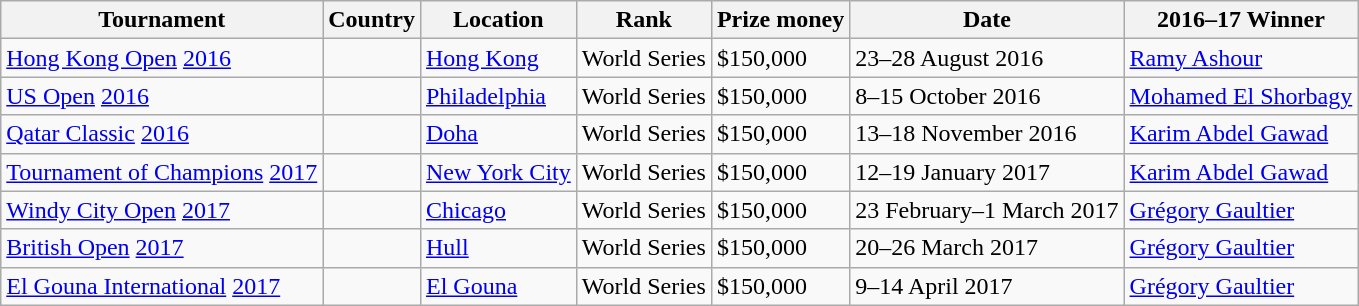<table class=wikitable>
<tr>
<th>Tournament</th>
<th>Country</th>
<th>Location</th>
<th>Rank</th>
<th>Prize money</th>
<th>Date</th>
<th>2016–17 Winner</th>
</tr>
<tr>
<td><a href='#'>Hong Kong Open</a> <a href='#'>2016</a></td>
<td></td>
<td><a href='#'>Hong Kong</a></td>
<td>World Series</td>
<td>$150,000</td>
<td>23–28 August 2016</td>
<td> <a href='#'>Ramy Ashour</a></td>
</tr>
<tr>
<td><a href='#'>US Open</a> <a href='#'>2016</a></td>
<td></td>
<td><a href='#'>Philadelphia</a></td>
<td>World Series</td>
<td>$150,000</td>
<td>8–15 October 2016</td>
<td> <a href='#'>Mohamed El Shorbagy</a></td>
</tr>
<tr>
<td><a href='#'>Qatar Classic</a> <a href='#'>2016</a></td>
<td></td>
<td><a href='#'>Doha</a></td>
<td>World Series</td>
<td>$150,000</td>
<td>13–18 November 2016</td>
<td> <a href='#'>Karim Abdel Gawad</a></td>
</tr>
<tr>
<td><a href='#'>Tournament of Champions</a> <a href='#'>2017</a></td>
<td></td>
<td><a href='#'>New York City</a></td>
<td>World Series</td>
<td>$150,000</td>
<td>12–19 January 2017</td>
<td> <a href='#'>Karim Abdel Gawad</a></td>
</tr>
<tr>
<td><a href='#'>Windy City Open</a> <a href='#'>2017</a></td>
<td></td>
<td><a href='#'>Chicago</a></td>
<td>World Series</td>
<td>$150,000</td>
<td>23 February–1 March 2017</td>
<td> <a href='#'>Grégory Gaultier</a></td>
</tr>
<tr>
<td><a href='#'>British Open</a> <a href='#'>2017</a></td>
<td></td>
<td><a href='#'>Hull</a></td>
<td>World Series</td>
<td>$150,000</td>
<td>20–26 March 2017</td>
<td> <a href='#'>Grégory Gaultier</a></td>
</tr>
<tr>
<td><a href='#'>El Gouna International</a> <a href='#'>2017</a></td>
<td></td>
<td><a href='#'>El Gouna</a></td>
<td>World Series</td>
<td>$150,000</td>
<td>9–14 April 2017</td>
<td> <a href='#'>Grégory Gaultier</a></td>
</tr>
</table>
